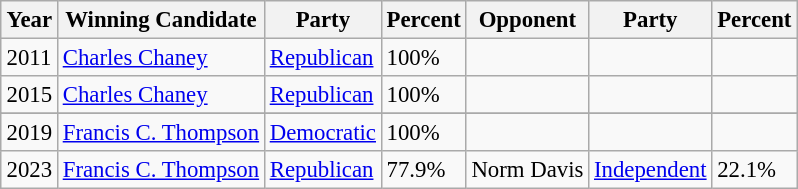<table class="wikitable" style="margin:0.5em auto; font-size:95%;">
<tr>
<th>Year</th>
<th>Winning Candidate</th>
<th>Party</th>
<th>Percent</th>
<th>Opponent</th>
<th>Party</th>
<th>Percent</th>
</tr>
<tr>
<td>2011</td>
<td><a href='#'>Charles Chaney</a></td>
<td><a href='#'>Republican</a></td>
<td>100%</td>
<td></td>
<td></td>
<td></td>
</tr>
<tr>
<td>2015</td>
<td><a href='#'>Charles Chaney</a></td>
<td><a href='#'>Republican</a></td>
<td>100%</td>
<td></td>
<td></td>
<td></td>
</tr>
<tr>
</tr>
<tr>
<td>2019</td>
<td><a href='#'>Francis C. Thompson</a></td>
<td><a href='#'>Democratic</a></td>
<td>100%</td>
<td></td>
<td></td>
<td></td>
</tr>
<tr>
<td>2023</td>
<td><a href='#'>Francis C. Thompson</a></td>
<td><a href='#'>Republican</a></td>
<td>77.9%</td>
<td>Norm Davis</td>
<td><a href='#'>Independent</a></td>
<td>22.1%</td>
</tr>
</table>
